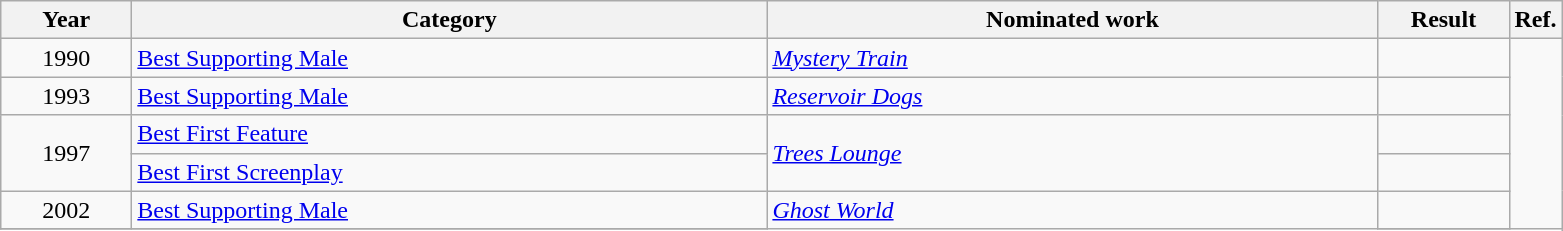<table class=wikitable>
<tr>
<th scope="col" style="width:5em;">Year</th>
<th scope="col" style="width:26em;">Category</th>
<th scope="col" style="width:25em;">Nominated work</th>
<th scope="col" style="width:5em;">Result</th>
<th>Ref.</th>
</tr>
<tr>
<td style="text-align:center;">1990</td>
<td><a href='#'>Best Supporting Male</a></td>
<td><em><a href='#'>Mystery Train</a></em></td>
<td></td>
<td rowspan=10></td>
</tr>
<tr>
<td style="text-align:center;">1993</td>
<td><a href='#'>Best Supporting Male</a></td>
<td><em><a href='#'>Reservoir Dogs</a></em></td>
<td></td>
</tr>
<tr>
<td style="text-align:center;", rowspan="2">1997</td>
<td><a href='#'>Best First Feature</a></td>
<td rowspan="2"><em><a href='#'>Trees Lounge</a></em></td>
<td></td>
</tr>
<tr>
<td><a href='#'>Best First Screenplay</a></td>
<td></td>
</tr>
<tr>
<td style="text-align:center;">2002</td>
<td><a href='#'>Best Supporting Male</a></td>
<td rowspan="3"><em><a href='#'>Ghost World</a></em></td>
<td></td>
</tr>
<tr>
</tr>
</table>
